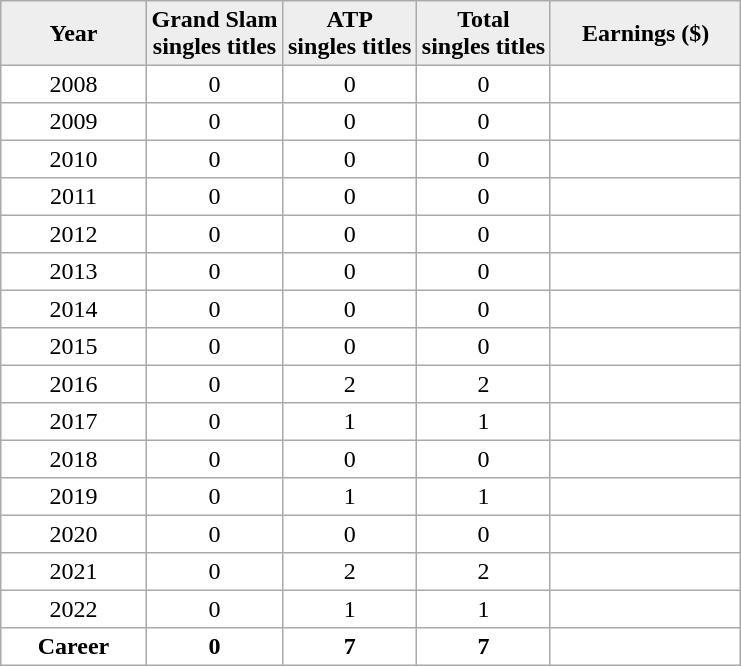<table cellpadding=3 cellspacing=0 border=1 style=border:#aaa;solid:1px;border-collapse:collapse;text-align:center>
<tr style=background:#eee>
<td width=90><strong>Year</strong></td>
<td><strong>Grand Slam<br>singles titles</strong></td>
<td><strong>ATP <br>singles titles</strong></td>
<td><strong>Total<br>singles titles</strong></td>
<td width=120><strong>Earnings ($)</strong></td>
</tr>
<tr>
<td>2008</td>
<td>0</td>
<td>0</td>
<td>0</td>
<td align=right></td>
</tr>
<tr>
<td>2009</td>
<td>0</td>
<td>0</td>
<td>0</td>
<td align=right></td>
</tr>
<tr>
<td>2010</td>
<td>0</td>
<td>0</td>
<td>0</td>
<td align=right></td>
</tr>
<tr>
<td>2011</td>
<td>0</td>
<td>0</td>
<td>0</td>
<td align=right></td>
</tr>
<tr>
<td>2012</td>
<td>0</td>
<td>0</td>
<td>0</td>
<td align="right"></td>
</tr>
<tr>
<td>2013</td>
<td>0</td>
<td>0</td>
<td>0</td>
<td align="right"></td>
</tr>
<tr>
<td>2014</td>
<td>0</td>
<td>0</td>
<td>0</td>
<td align="right"></td>
</tr>
<tr>
<td>2015</td>
<td>0</td>
<td>0</td>
<td>0</td>
<td align="right"></td>
</tr>
<tr>
<td>2016</td>
<td>0</td>
<td>2</td>
<td>2</td>
<td align="right"></td>
</tr>
<tr>
<td>2017</td>
<td>0</td>
<td>1</td>
<td>1</td>
<td align="right"></td>
</tr>
<tr>
<td>2018</td>
<td>0</td>
<td>0</td>
<td>0</td>
<td align="right"></td>
</tr>
<tr>
<td>2019</td>
<td>0</td>
<td>1</td>
<td>1</td>
<td align="right"></td>
</tr>
<tr>
<td>2020</td>
<td>0</td>
<td>0</td>
<td>0</td>
<td align="right"></td>
</tr>
<tr>
<td>2021</td>
<td>0</td>
<td>2</td>
<td>2</td>
<td align="right"></td>
</tr>
<tr>
<td>2022</td>
<td>0</td>
<td>1</td>
<td>1</td>
<td align="right"></td>
</tr>
<tr style="weight:bold">
<th>Career</th>
<th>0</th>
<th>7</th>
<th>7</th>
<td align="right"></td>
</tr>
</table>
